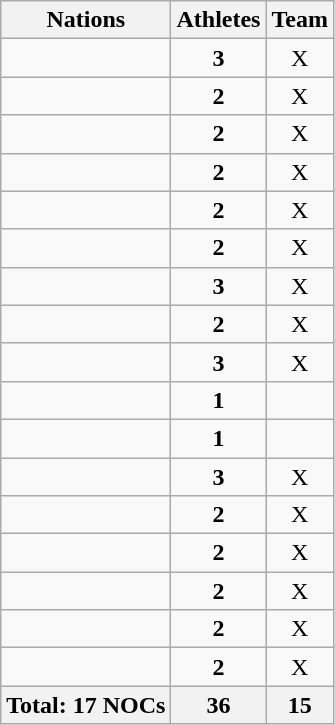<table class="wikitable sortable" style="text-align:center;">
<tr>
<th>Nations</th>
<th>Athletes</th>
<th>Team</th>
</tr>
<tr>
<td align="left"></td>
<td><strong>3</strong></td>
<td>X</td>
</tr>
<tr>
<td align="left"></td>
<td><strong>2</strong></td>
<td>X</td>
</tr>
<tr>
<td align="left"></td>
<td><strong>2</strong></td>
<td>X</td>
</tr>
<tr>
<td align="left"></td>
<td><strong>2</strong></td>
<td>X</td>
</tr>
<tr>
<td align="left"></td>
<td><strong>2</strong></td>
<td>X</td>
</tr>
<tr>
<td align="left"></td>
<td><strong>2</strong></td>
<td>X</td>
</tr>
<tr>
<td align="left"></td>
<td><strong>3</strong></td>
<td>X</td>
</tr>
<tr>
<td align="left"></td>
<td><strong>2</strong></td>
<td>X</td>
</tr>
<tr>
<td align="left"></td>
<td><strong>3</strong></td>
<td>X</td>
</tr>
<tr>
<td align="left"></td>
<td><strong>1</strong></td>
<td></td>
</tr>
<tr>
<td align="left"></td>
<td><strong>1</strong></td>
<td></td>
</tr>
<tr>
<td align="left"></td>
<td><strong>3</strong></td>
<td>X</td>
</tr>
<tr>
<td align="left"></td>
<td><strong>2</strong></td>
<td>X</td>
</tr>
<tr>
<td align="left"></td>
<td><strong>2</strong></td>
<td>X</td>
</tr>
<tr>
<td align="left"></td>
<td><strong>2</strong></td>
<td>X</td>
</tr>
<tr>
<td align="left"></td>
<td><strong>2</strong></td>
<td>X</td>
</tr>
<tr>
<td align="left"></td>
<td><strong>2</strong></td>
<td>X</td>
</tr>
<tr>
<th>Total: 17 NOCs</th>
<th>36</th>
<th>15</th>
</tr>
</table>
